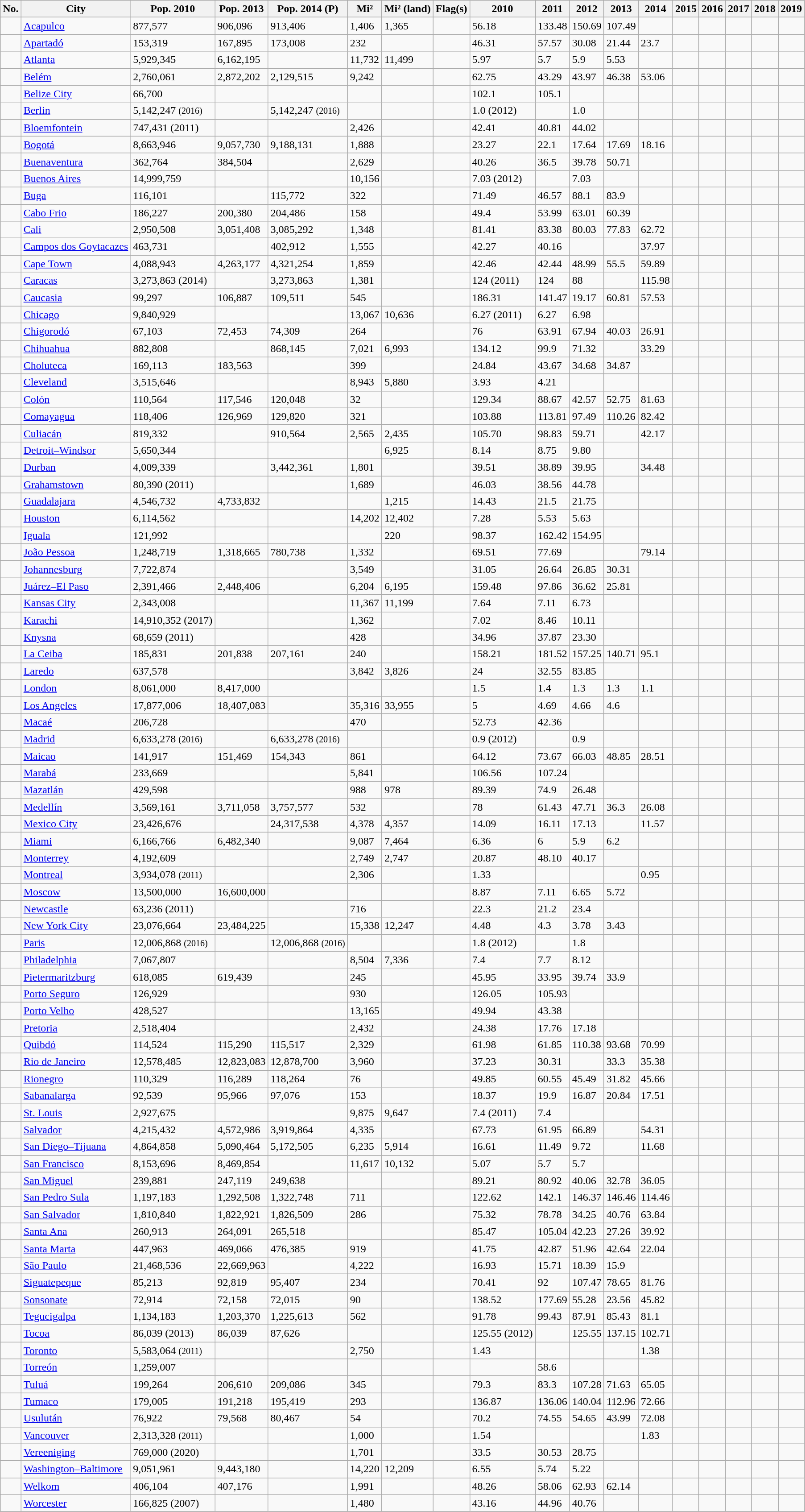<table class="wikitable sortable">
<tr>
<th scope="col">No.</th>
<th scope="col" data-sort-type="text">City</th>
<th scope="col" data-sort-type="number">Pop. 2010</th>
<th scope="col" data-sort-type="number">Pop. 2013</th>
<th scope="col" data-sort-type="number">Pop. 2014 (P)</th>
<th scope="col" data-sort-type="number">Mi²</th>
<th scope="col" data-sort-type="number">Mi² (land)</th>
<th scope="col" data-sort-type="text">Flag(s)</th>
<th scope="col" data-sort-type="number">2010</th>
<th scope="col" data-sort-type="number">2011</th>
<th scope="col" data-sort-type="number">2012</th>
<th scope="col" data-sort-type="number">2013</th>
<th scope="col" data-sort-type="number">2014</th>
<th>2015</th>
<th>2016</th>
<th>2017</th>
<th>2018</th>
<th>2019</th>
</tr>
<tr>
<td></td>
<td><a href='#'>Acapulco</a></td>
<td>877,577</td>
<td>906,096</td>
<td>913,406</td>
<td>1,406</td>
<td>1,365</td>
<td></td>
<td>56.18</td>
<td>133.48</td>
<td>150.69</td>
<td>107.49</td>
<td></td>
<td></td>
<td></td>
<td></td>
<td></td>
<td></td>
</tr>
<tr>
<td></td>
<td><a href='#'>Apartadó</a></td>
<td>153,319</td>
<td>167,895</td>
<td>173,008</td>
<td>232</td>
<td></td>
<td></td>
<td>46.31</td>
<td>57.57</td>
<td>30.08</td>
<td>21.44</td>
<td>23.7</td>
<td></td>
<td></td>
<td></td>
<td></td>
<td></td>
</tr>
<tr>
<td></td>
<td><a href='#'>Atlanta</a></td>
<td>5,929,345</td>
<td>6,162,195</td>
<td></td>
<td>11,732</td>
<td>11,499</td>
<td></td>
<td>5.97</td>
<td>5.7</td>
<td>5.9</td>
<td>5.53</td>
<td></td>
<td></td>
<td></td>
<td></td>
<td></td>
<td></td>
</tr>
<tr>
<td></td>
<td><a href='#'>Belém</a></td>
<td>2,760,061</td>
<td>2,872,202</td>
<td>2,129,515</td>
<td>9,242</td>
<td></td>
<td></td>
<td>62.75</td>
<td>43.29</td>
<td>43.97</td>
<td>46.38</td>
<td>53.06</td>
<td></td>
<td></td>
<td></td>
<td></td>
<td></td>
</tr>
<tr>
<td></td>
<td><a href='#'>Belize City</a></td>
<td>66,700</td>
<td></td>
<td></td>
<td></td>
<td></td>
<td></td>
<td>102.1</td>
<td>105.1</td>
<td></td>
<td></td>
<td></td>
<td></td>
<td></td>
<td></td>
<td></td>
<td></td>
</tr>
<tr>
<td></td>
<td><a href='#'>Berlin</a></td>
<td>5,142,247 <small>(2016)</small></td>
<td></td>
<td>5,142,247 <small>(2016)</small></td>
<td></td>
<td></td>
<td></td>
<td>1.0 (2012)</td>
<td></td>
<td>1.0</td>
<td></td>
<td></td>
<td></td>
<td></td>
<td></td>
<td></td>
<td></td>
</tr>
<tr>
<td></td>
<td><a href='#'>Bloemfontein</a></td>
<td>747,431 (2011)</td>
<td></td>
<td></td>
<td>2,426</td>
<td></td>
<td></td>
<td>42.41</td>
<td>40.81</td>
<td>44.02</td>
<td></td>
<td></td>
<td></td>
<td></td>
<td></td>
<td></td>
<td></td>
</tr>
<tr>
<td></td>
<td><a href='#'>Bogotá</a></td>
<td>8,663,946</td>
<td>9,057,730</td>
<td>9,188,131</td>
<td>1,888</td>
<td></td>
<td></td>
<td>23.27</td>
<td>22.1</td>
<td>17.64</td>
<td>17.69</td>
<td>18.16</td>
<td></td>
<td></td>
<td></td>
<td></td>
<td></td>
</tr>
<tr>
<td></td>
<td><a href='#'>Buenaventura</a></td>
<td>362,764</td>
<td>384,504</td>
<td></td>
<td>2,629</td>
<td></td>
<td></td>
<td>40.26</td>
<td>36.5</td>
<td>39.78</td>
<td>50.71</td>
<td></td>
<td></td>
<td></td>
<td></td>
<td></td>
<td></td>
</tr>
<tr>
<td></td>
<td><a href='#'>Buenos Aires</a></td>
<td>14,999,759</td>
<td></td>
<td></td>
<td>10,156</td>
<td></td>
<td></td>
<td>7.03 (2012)</td>
<td></td>
<td>7.03</td>
<td></td>
<td></td>
<td></td>
<td></td>
<td></td>
<td></td>
<td></td>
</tr>
<tr>
<td></td>
<td><a href='#'>Buga</a></td>
<td>116,101</td>
<td></td>
<td>115,772</td>
<td>322</td>
<td></td>
<td></td>
<td>71.49</td>
<td>46.57</td>
<td>88.1</td>
<td>83.9</td>
<td></td>
<td></td>
<td></td>
<td></td>
<td></td>
<td></td>
</tr>
<tr>
<td></td>
<td><a href='#'>Cabo Frio</a></td>
<td>186,227</td>
<td>200,380</td>
<td>204,486</td>
<td>158</td>
<td></td>
<td></td>
<td>49.4</td>
<td>53.99</td>
<td>63.01</td>
<td>60.39</td>
<td></td>
<td></td>
<td></td>
<td></td>
<td></td>
<td></td>
</tr>
<tr>
<td></td>
<td><a href='#'>Cali</a></td>
<td>2,950,508</td>
<td>3,051,408</td>
<td>3,085,292</td>
<td>1,348</td>
<td></td>
<td></td>
<td>81.41</td>
<td>83.38</td>
<td>80.03</td>
<td>77.83</td>
<td>62.72</td>
<td></td>
<td></td>
<td></td>
<td></td>
<td></td>
</tr>
<tr>
<td></td>
<td><a href='#'>Campos dos Goytacazes</a></td>
<td>463,731</td>
<td></td>
<td>402,912</td>
<td>1,555</td>
<td></td>
<td></td>
<td>42.27</td>
<td>40.16</td>
<td></td>
<td></td>
<td>37.97</td>
<td></td>
<td></td>
<td></td>
<td></td>
<td></td>
</tr>
<tr>
<td></td>
<td><a href='#'>Cape Town</a></td>
<td>4,088,943</td>
<td>4,263,177</td>
<td>4,321,254</td>
<td>1,859</td>
<td></td>
<td></td>
<td>42.46</td>
<td>42.44</td>
<td>48.99</td>
<td>55.5</td>
<td>59.89</td>
<td></td>
<td></td>
<td></td>
<td></td>
<td></td>
</tr>
<tr>
<td></td>
<td><a href='#'>Caracas</a></td>
<td>3,273,863 (2014)</td>
<td></td>
<td>3,273,863</td>
<td>1,381</td>
<td></td>
<td></td>
<td>124 (2011)</td>
<td>124</td>
<td>88</td>
<td></td>
<td>115.98</td>
<td></td>
<td></td>
<td></td>
<td></td>
<td></td>
</tr>
<tr>
<td></td>
<td><a href='#'>Caucasia</a></td>
<td>99,297</td>
<td>106,887</td>
<td>109,511</td>
<td>545</td>
<td></td>
<td></td>
<td>186.31</td>
<td>141.47</td>
<td>19.17</td>
<td>60.81</td>
<td>57.53</td>
<td></td>
<td></td>
<td></td>
<td></td>
<td></td>
</tr>
<tr>
<td></td>
<td><a href='#'>Chicago</a></td>
<td>9,840,929</td>
<td></td>
<td></td>
<td>13,067</td>
<td>10,636</td>
<td></td>
<td>6.27 (2011)</td>
<td>6.27</td>
<td>6.98</td>
<td></td>
<td></td>
<td></td>
<td></td>
<td></td>
<td></td>
<td></td>
</tr>
<tr>
<td></td>
<td><a href='#'>Chigorodó</a></td>
<td>67,103</td>
<td>72,453</td>
<td>74,309</td>
<td>264</td>
<td></td>
<td></td>
<td>76</td>
<td>63.91</td>
<td>67.94</td>
<td>40.03</td>
<td>26.91</td>
<td></td>
<td></td>
<td></td>
<td></td>
<td></td>
</tr>
<tr>
<td></td>
<td><a href='#'>Chihuahua</a></td>
<td>882,808</td>
<td></td>
<td>868,145</td>
<td>7,021</td>
<td>6,993</td>
<td></td>
<td>134.12</td>
<td>99.9</td>
<td>71.32</td>
<td></td>
<td>33.29</td>
<td></td>
<td></td>
<td></td>
<td></td>
<td></td>
</tr>
<tr>
<td></td>
<td><a href='#'>Choluteca</a></td>
<td>169,113</td>
<td>183,563</td>
<td></td>
<td>399</td>
<td></td>
<td></td>
<td>24.84</td>
<td>43.67</td>
<td>34.68</td>
<td>34.87</td>
<td></td>
<td></td>
<td></td>
<td></td>
<td></td>
<td></td>
</tr>
<tr>
<td></td>
<td><a href='#'>Cleveland</a></td>
<td>3,515,646</td>
<td></td>
<td></td>
<td>8,943</td>
<td>5,880</td>
<td></td>
<td>3.93</td>
<td>4.21</td>
<td></td>
<td></td>
<td></td>
<td></td>
<td></td>
<td></td>
<td></td>
<td></td>
</tr>
<tr>
<td></td>
<td><a href='#'>Colón</a></td>
<td>110,564</td>
<td>117,546</td>
<td>120,048</td>
<td>32</td>
<td></td>
<td></td>
<td>129.34</td>
<td>88.67</td>
<td>42.57</td>
<td>52.75</td>
<td>81.63</td>
<td></td>
<td></td>
<td></td>
<td></td>
<td></td>
</tr>
<tr>
<td></td>
<td><a href='#'>Comayagua</a></td>
<td>118,406</td>
<td>126,969</td>
<td>129,820</td>
<td>321</td>
<td></td>
<td></td>
<td>103.88</td>
<td>113.81</td>
<td>97.49</td>
<td>110.26</td>
<td>82.42</td>
<td></td>
<td></td>
<td></td>
<td></td>
<td></td>
</tr>
<tr>
<td></td>
<td><a href='#'>Culiacán</a></td>
<td>819,332</td>
<td></td>
<td>910,564</td>
<td>2,565</td>
<td>2,435</td>
<td></td>
<td>105.70</td>
<td>98.83</td>
<td>59.71</td>
<td></td>
<td>42.17</td>
<td></td>
<td></td>
<td></td>
<td></td>
<td></td>
</tr>
<tr>
<td></td>
<td><a href='#'>Detroit–Windsor</a></td>
<td>5,650,344</td>
<td></td>
<td></td>
<td></td>
<td>6,925</td>
<td> </td>
<td>8.14</td>
<td>8.75</td>
<td>9.80</td>
<td></td>
<td></td>
<td></td>
<td></td>
<td></td>
<td></td>
<td></td>
</tr>
<tr>
<td></td>
<td><a href='#'>Durban</a></td>
<td>4,009,339</td>
<td></td>
<td>3,442,361</td>
<td>1,801</td>
<td></td>
<td></td>
<td>39.51</td>
<td>38.89</td>
<td>39.95</td>
<td></td>
<td>34.48</td>
<td></td>
<td></td>
<td></td>
<td></td>
<td></td>
</tr>
<tr>
<td></td>
<td><a href='#'>Grahamstown</a></td>
<td>80,390 (2011)</td>
<td></td>
<td></td>
<td>1,689</td>
<td></td>
<td></td>
<td>46.03</td>
<td>38.56</td>
<td>44.78</td>
<td></td>
<td></td>
<td></td>
<td></td>
<td></td>
<td></td>
<td></td>
</tr>
<tr>
<td></td>
<td><a href='#'>Guadalajara</a></td>
<td>4,546,732</td>
<td>4,733,832</td>
<td></td>
<td></td>
<td>1,215</td>
<td></td>
<td>14.43</td>
<td>21.5</td>
<td>21.75</td>
<td></td>
<td></td>
<td></td>
<td></td>
<td></td>
<td></td>
<td></td>
</tr>
<tr>
<td></td>
<td><a href='#'>Houston</a></td>
<td>6,114,562</td>
<td></td>
<td></td>
<td>14,202</td>
<td>12,402</td>
<td></td>
<td>7.28</td>
<td>5.53</td>
<td>5.63</td>
<td></td>
<td></td>
<td></td>
<td></td>
<td></td>
<td></td>
<td></td>
</tr>
<tr>
<td></td>
<td><a href='#'>Iguala</a></td>
<td>121,992</td>
<td></td>
<td></td>
<td></td>
<td>220</td>
<td></td>
<td>98.37</td>
<td>162.42</td>
<td>154.95</td>
<td></td>
<td></td>
<td></td>
<td></td>
<td></td>
<td></td>
<td></td>
</tr>
<tr>
<td></td>
<td><a href='#'>João Pessoa</a></td>
<td>1,248,719</td>
<td>1,318,665</td>
<td>780,738</td>
<td>1,332</td>
<td></td>
<td></td>
<td>69.51</td>
<td>77.69</td>
<td></td>
<td></td>
<td>79.14</td>
<td></td>
<td></td>
<td></td>
<td></td>
<td></td>
</tr>
<tr>
<td></td>
<td><a href='#'>Johannesburg</a></td>
<td>7,722,874</td>
<td></td>
<td></td>
<td>3,549</td>
<td></td>
<td></td>
<td>31.05</td>
<td>26.64</td>
<td>26.85</td>
<td>30.31</td>
<td></td>
<td></td>
<td></td>
<td></td>
<td></td>
<td></td>
</tr>
<tr>
<td></td>
<td><a href='#'>Juárez–El Paso</a></td>
<td>2,391,466</td>
<td>2,448,406</td>
<td></td>
<td>6,204</td>
<td>6,195</td>
<td> </td>
<td>159.48</td>
<td>97.86</td>
<td>36.62</td>
<td>25.81</td>
<td></td>
<td></td>
<td></td>
<td></td>
<td></td>
<td></td>
</tr>
<tr>
<td></td>
<td><a href='#'>Kansas City</a></td>
<td>2,343,008</td>
<td></td>
<td></td>
<td>11,367</td>
<td>11,199</td>
<td></td>
<td>7.64</td>
<td>7.11</td>
<td>6.73</td>
<td></td>
<td></td>
<td></td>
<td></td>
<td></td>
<td></td>
<td></td>
</tr>
<tr>
<td></td>
<td><a href='#'>Karachi</a></td>
<td>14,910,352 (2017)</td>
<td></td>
<td></td>
<td>1,362</td>
<td></td>
<td></td>
<td>7.02</td>
<td>8.46</td>
<td>10.11</td>
<td></td>
<td></td>
<td></td>
<td></td>
<td></td>
<td></td>
<td></td>
</tr>
<tr>
<td></td>
<td><a href='#'>Knysna</a></td>
<td>68,659 (2011)</td>
<td></td>
<td></td>
<td>428</td>
<td></td>
<td></td>
<td>34.96</td>
<td>37.87</td>
<td>23.30</td>
<td></td>
<td></td>
<td></td>
<td></td>
<td></td>
<td></td>
<td></td>
</tr>
<tr>
<td></td>
<td><a href='#'>La Ceiba</a></td>
<td>185,831</td>
<td>201,838</td>
<td>207,161</td>
<td>240</td>
<td></td>
<td></td>
<td>158.21</td>
<td>181.52</td>
<td>157.25</td>
<td>140.71</td>
<td>95.1</td>
<td></td>
<td></td>
<td></td>
<td></td>
<td></td>
</tr>
<tr>
<td></td>
<td><a href='#'>Laredo</a></td>
<td>637,578</td>
<td></td>
<td></td>
<td>3,842</td>
<td>3,826</td>
<td> </td>
<td>24</td>
<td>32.55</td>
<td>83.85</td>
<td></td>
<td></td>
<td></td>
<td></td>
<td></td>
<td></td>
<td></td>
</tr>
<tr>
<td></td>
<td><a href='#'>London</a></td>
<td>8,061,000</td>
<td>8,417,000</td>
<td></td>
<td></td>
<td></td>
<td></td>
<td>1.5</td>
<td>1.4</td>
<td>1.3</td>
<td>1.3</td>
<td>1.1</td>
<td></td>
<td></td>
<td></td>
<td></td>
<td></td>
</tr>
<tr>
<td></td>
<td><a href='#'>Los Angeles</a></td>
<td>17,877,006</td>
<td>18,407,083</td>
<td></td>
<td>35,316</td>
<td>33,955</td>
<td></td>
<td>5</td>
<td>4.69</td>
<td>4.66</td>
<td>4.6</td>
<td></td>
<td></td>
<td></td>
<td></td>
<td></td>
<td></td>
</tr>
<tr>
<td></td>
<td><a href='#'>Macaé</a></td>
<td>206,728</td>
<td></td>
<td></td>
<td>470</td>
<td></td>
<td></td>
<td>52.73</td>
<td>42.36</td>
<td></td>
<td></td>
<td></td>
<td></td>
<td></td>
<td></td>
<td></td>
<td></td>
</tr>
<tr>
<td></td>
<td><a href='#'>Madrid</a></td>
<td>6,633,278 <small>(2016)</small></td>
<td></td>
<td>6,633,278 <small>(2016)</small></td>
<td></td>
<td></td>
<td></td>
<td>0.9 (2012)</td>
<td></td>
<td>0.9</td>
<td></td>
<td></td>
<td></td>
<td></td>
<td></td>
<td></td>
<td></td>
</tr>
<tr>
<td></td>
<td><a href='#'>Maicao</a></td>
<td>141,917</td>
<td>151,469</td>
<td>154,343</td>
<td>861</td>
<td></td>
<td></td>
<td>64.12</td>
<td>73.67</td>
<td>66.03</td>
<td>48.85</td>
<td>28.51</td>
<td></td>
<td></td>
<td></td>
<td></td>
<td></td>
</tr>
<tr>
<td></td>
<td><a href='#'>Marabá</a></td>
<td>233,669</td>
<td></td>
<td></td>
<td>5,841</td>
<td></td>
<td></td>
<td>106.56</td>
<td>107.24</td>
<td></td>
<td></td>
<td></td>
<td></td>
<td></td>
<td></td>
<td></td>
<td></td>
</tr>
<tr>
<td></td>
<td><a href='#'>Mazatlán</a></td>
<td>429,598</td>
<td></td>
<td></td>
<td>988</td>
<td>978</td>
<td></td>
<td>89.39</td>
<td>74.9</td>
<td>26.48</td>
<td></td>
<td></td>
<td></td>
<td></td>
<td></td>
<td></td>
<td></td>
</tr>
<tr>
<td></td>
<td><a href='#'>Medellín</a></td>
<td>3,569,161</td>
<td>3,711,058</td>
<td>3,757,577</td>
<td>532</td>
<td></td>
<td></td>
<td>78</td>
<td>61.43</td>
<td>47.71</td>
<td>36.3</td>
<td>26.08</td>
<td></td>
<td></td>
<td></td>
<td></td>
<td></td>
</tr>
<tr>
<td></td>
<td><a href='#'>Mexico City</a></td>
<td>23,426,676</td>
<td></td>
<td>24,317,538</td>
<td>4,378</td>
<td>4,357</td>
<td></td>
<td>14.09</td>
<td>16.11</td>
<td>17.13</td>
<td></td>
<td>11.57</td>
<td></td>
<td></td>
<td></td>
<td></td>
<td></td>
</tr>
<tr>
<td></td>
<td><a href='#'>Miami</a></td>
<td>6,166,766</td>
<td>6,482,340</td>
<td></td>
<td>9,087</td>
<td>7,464</td>
<td></td>
<td>6.36</td>
<td>6</td>
<td>5.9</td>
<td>6.2</td>
<td></td>
<td></td>
<td></td>
<td></td>
<td></td>
<td></td>
</tr>
<tr>
<td></td>
<td><a href='#'>Monterrey</a></td>
<td>4,192,609</td>
<td></td>
<td></td>
<td>2,749</td>
<td>2,747</td>
<td></td>
<td>20.87</td>
<td>48.10</td>
<td>40.17</td>
<td></td>
<td></td>
<td></td>
<td></td>
<td></td>
<td></td>
<td></td>
</tr>
<tr>
<td></td>
<td><a href='#'>Montreal</a></td>
<td>3,934,078 <small>(2011)</small></td>
<td></td>
<td></td>
<td>2,306</td>
<td></td>
<td></td>
<td>1.33</td>
<td></td>
<td></td>
<td></td>
<td>0.95</td>
<td></td>
<td></td>
<td></td>
<td></td>
<td></td>
</tr>
<tr>
<td></td>
<td><a href='#'>Moscow</a></td>
<td>13,500,000</td>
<td>16,600,000</td>
<td></td>
<td></td>
<td></td>
<td></td>
<td>8.87</td>
<td>7.11</td>
<td>6.65</td>
<td>5.72</td>
<td></td>
<td></td>
<td></td>
<td></td>
<td></td>
<td></td>
</tr>
<tr>
<td></td>
<td><a href='#'>Newcastle</a></td>
<td>63,236 (2011)</td>
<td></td>
<td></td>
<td>716</td>
<td></td>
<td></td>
<td>22.3</td>
<td>21.2</td>
<td>23.4</td>
<td></td>
<td></td>
<td></td>
<td></td>
<td></td>
<td></td>
<td></td>
</tr>
<tr>
<td></td>
<td><a href='#'>New York City</a></td>
<td>23,076,664</td>
<td>23,484,225</td>
<td></td>
<td>15,338</td>
<td>12,247</td>
<td></td>
<td>4.48</td>
<td>4.3</td>
<td>3.78</td>
<td>3.43</td>
<td></td>
<td></td>
<td></td>
<td></td>
<td></td>
<td></td>
</tr>
<tr>
<td></td>
<td><a href='#'>Paris</a></td>
<td>12,006,868 <small>(2016)</small></td>
<td></td>
<td>12,006,868 <small>(2016)</small></td>
<td></td>
<td></td>
<td></td>
<td>1.8 (2012)</td>
<td></td>
<td>1.8</td>
<td></td>
<td></td>
<td></td>
<td></td>
<td></td>
<td></td>
<td></td>
</tr>
<tr>
<td></td>
<td><a href='#'>Philadelphia</a></td>
<td>7,067,807</td>
<td></td>
<td></td>
<td>8,504</td>
<td>7,336</td>
<td></td>
<td>7.4</td>
<td>7.7</td>
<td>8.12</td>
<td></td>
<td></td>
<td></td>
<td></td>
<td></td>
<td></td>
<td></td>
</tr>
<tr>
<td></td>
<td><a href='#'>Pietermaritzburg</a></td>
<td>618,085</td>
<td>619,439</td>
<td></td>
<td>245</td>
<td></td>
<td></td>
<td>45.95</td>
<td>33.95</td>
<td>39.74</td>
<td>33.9</td>
<td></td>
<td></td>
<td></td>
<td></td>
<td></td>
<td></td>
</tr>
<tr>
<td></td>
<td><a href='#'>Porto Seguro</a></td>
<td>126,929</td>
<td></td>
<td></td>
<td>930</td>
<td></td>
<td></td>
<td>126.05</td>
<td>105.93</td>
<td></td>
<td></td>
<td></td>
<td></td>
<td></td>
<td></td>
<td></td>
<td></td>
</tr>
<tr>
<td></td>
<td><a href='#'>Porto Velho</a></td>
<td>428,527</td>
<td></td>
<td></td>
<td>13,165</td>
<td></td>
<td></td>
<td>49.94</td>
<td>43.38</td>
<td></td>
<td></td>
<td></td>
<td></td>
<td></td>
<td></td>
<td></td>
<td></td>
</tr>
<tr>
<td></td>
<td><a href='#'>Pretoria</a></td>
<td>2,518,404</td>
<td></td>
<td></td>
<td>2,432</td>
<td></td>
<td></td>
<td>24.38</td>
<td>17.76</td>
<td>17.18</td>
<td></td>
<td></td>
<td></td>
<td></td>
<td></td>
<td></td>
<td></td>
</tr>
<tr>
<td></td>
<td><a href='#'>Quibdó</a></td>
<td>114,524</td>
<td>115,290</td>
<td>115,517</td>
<td>2,329</td>
<td></td>
<td></td>
<td>61.98</td>
<td>61.85</td>
<td>110.38</td>
<td>93.68</td>
<td>70.99</td>
<td></td>
<td></td>
<td></td>
<td></td>
<td></td>
</tr>
<tr>
<td></td>
<td><a href='#'>Rio de Janeiro</a></td>
<td>12,578,485</td>
<td>12,823,083</td>
<td>12,878,700</td>
<td>3,960</td>
<td></td>
<td></td>
<td>37.23</td>
<td>30.31</td>
<td></td>
<td>33.3</td>
<td>35.38</td>
<td></td>
<td></td>
<td></td>
<td></td>
<td></td>
</tr>
<tr>
<td></td>
<td><a href='#'>Rionegro</a></td>
<td>110,329</td>
<td>116,289</td>
<td>118,264</td>
<td>76</td>
<td></td>
<td></td>
<td>49.85</td>
<td>60.55</td>
<td>45.49</td>
<td>31.82</td>
<td>45.66</td>
<td></td>
<td></td>
<td></td>
<td></td>
<td></td>
</tr>
<tr>
<td></td>
<td><a href='#'>Sabanalarga</a></td>
<td>92,539</td>
<td>95,966</td>
<td>97,076</td>
<td>153</td>
<td></td>
<td></td>
<td>18.37</td>
<td>19.9</td>
<td>16.87</td>
<td>20.84</td>
<td>17.51</td>
<td></td>
<td></td>
<td></td>
<td></td>
<td></td>
</tr>
<tr>
<td></td>
<td><a href='#'>St. Louis</a></td>
<td>2,927,675</td>
<td></td>
<td></td>
<td>9,875</td>
<td>9,647</td>
<td></td>
<td>7.4 (2011)</td>
<td>7.4</td>
<td></td>
<td></td>
<td></td>
<td></td>
<td></td>
<td></td>
<td></td>
<td></td>
</tr>
<tr>
<td></td>
<td><a href='#'>Salvador</a></td>
<td>4,215,432</td>
<td>4,572,986</td>
<td>3,919,864</td>
<td>4,335</td>
<td></td>
<td></td>
<td>67.73</td>
<td>61.95</td>
<td>66.89</td>
<td></td>
<td>54.31</td>
<td></td>
<td></td>
<td></td>
<td></td>
<td></td>
</tr>
<tr>
<td></td>
<td><a href='#'>San Diego–Tijuana</a></td>
<td>4,864,858</td>
<td>5,090,464</td>
<td>5,172,505</td>
<td>6,235</td>
<td>5,914</td>
<td> </td>
<td>16.61</td>
<td>11.49</td>
<td>9.72</td>
<td></td>
<td>11.68</td>
<td></td>
<td></td>
<td></td>
<td></td>
<td></td>
</tr>
<tr>
<td></td>
<td><a href='#'>San Francisco</a></td>
<td>8,153,696</td>
<td>8,469,854</td>
<td></td>
<td>11,617</td>
<td>10,132</td>
<td></td>
<td>5.07</td>
<td>5.7</td>
<td>5.7</td>
<td></td>
<td></td>
<td></td>
<td></td>
<td></td>
<td></td>
<td></td>
</tr>
<tr>
<td></td>
<td><a href='#'>San Miguel</a></td>
<td>239,881</td>
<td>247,119</td>
<td>249,638</td>
<td></td>
<td></td>
<td></td>
<td>89.21</td>
<td>80.92</td>
<td>40.06</td>
<td>32.78</td>
<td>36.05</td>
<td></td>
<td></td>
<td></td>
<td></td>
<td></td>
</tr>
<tr>
<td></td>
<td><a href='#'>San Pedro Sula</a></td>
<td>1,197,183</td>
<td>1,292,508</td>
<td>1,322,748</td>
<td>711</td>
<td></td>
<td></td>
<td>122.62</td>
<td>142.1</td>
<td>146.37</td>
<td>146.46</td>
<td>114.46</td>
<td></td>
<td></td>
<td></td>
<td></td>
<td></td>
</tr>
<tr>
<td></td>
<td><a href='#'>San Salvador</a></td>
<td>1,810,840</td>
<td>1,822,921</td>
<td>1,826,509</td>
<td>286</td>
<td></td>
<td></td>
<td>75.32</td>
<td>78.78</td>
<td>34.25</td>
<td>40.76</td>
<td>63.84</td>
<td></td>
<td></td>
<td></td>
<td></td>
<td></td>
</tr>
<tr>
<td></td>
<td><a href='#'>Santa Ana</a></td>
<td>260,913</td>
<td>264,091</td>
<td>265,518</td>
<td></td>
<td></td>
<td></td>
<td>85.47</td>
<td>105.04</td>
<td>42.23</td>
<td>27.26</td>
<td>39.92</td>
<td></td>
<td></td>
<td></td>
<td></td>
<td></td>
</tr>
<tr>
<td></td>
<td><a href='#'>Santa Marta</a></td>
<td>447,963</td>
<td>469,066</td>
<td>476,385</td>
<td>919</td>
<td></td>
<td></td>
<td>41.75</td>
<td>42.87</td>
<td>51.96</td>
<td>42.64</td>
<td>22.04</td>
<td></td>
<td></td>
<td></td>
<td></td>
<td></td>
</tr>
<tr>
<td></td>
<td><a href='#'>São Paulo</a></td>
<td>21,468,536</td>
<td>22,669,963</td>
<td></td>
<td>4,222</td>
<td></td>
<td></td>
<td>16.93</td>
<td>15.71</td>
<td>18.39</td>
<td>15.9</td>
<td></td>
<td></td>
<td></td>
<td></td>
<td></td>
<td></td>
</tr>
<tr>
<td></td>
<td><a href='#'>Siguatepeque</a></td>
<td>85,213</td>
<td>92,819</td>
<td>95,407</td>
<td>234</td>
<td></td>
<td></td>
<td>70.41</td>
<td>92</td>
<td>107.47</td>
<td>78.65</td>
<td>81.76</td>
<td></td>
<td></td>
<td></td>
<td></td>
<td></td>
</tr>
<tr>
<td></td>
<td><a href='#'>Sonsonate</a></td>
<td>72,914</td>
<td>72,158</td>
<td>72,015</td>
<td>90</td>
<td></td>
<td></td>
<td>138.52</td>
<td>177.69</td>
<td>55.28</td>
<td>23.56</td>
<td>45.82</td>
<td></td>
<td></td>
<td></td>
<td></td>
<td></td>
</tr>
<tr>
<td></td>
<td><a href='#'>Tegucigalpa</a></td>
<td>1,134,183</td>
<td>1,203,370</td>
<td>1,225,613</td>
<td>562</td>
<td></td>
<td></td>
<td>91.78</td>
<td>99.43</td>
<td>87.91</td>
<td>85.43</td>
<td>81.1</td>
<td></td>
<td></td>
<td></td>
<td></td>
<td></td>
</tr>
<tr>
<td></td>
<td><a href='#'>Tocoa</a></td>
<td>86,039 (2013)</td>
<td>86,039</td>
<td>87,626</td>
<td></td>
<td></td>
<td></td>
<td>125.55 (2012)</td>
<td></td>
<td>125.55</td>
<td>137.15</td>
<td>102.71</td>
<td></td>
<td></td>
<td></td>
<td></td>
<td></td>
</tr>
<tr>
<td></td>
<td><a href='#'>Toronto</a></td>
<td>5,583,064 <small>(2011)</small></td>
<td></td>
<td></td>
<td>2,750</td>
<td></td>
<td></td>
<td>1.43</td>
<td></td>
<td></td>
<td></td>
<td>1.38</td>
<td></td>
<td></td>
<td></td>
<td></td>
<td></td>
</tr>
<tr>
<td></td>
<td><a href='#'>Torreón</a></td>
<td>1,259,007</td>
<td></td>
<td></td>
<td></td>
<td></td>
<td></td>
<td></td>
<td>58.6</td>
<td></td>
<td></td>
<td></td>
<td></td>
<td></td>
<td></td>
<td></td>
<td></td>
</tr>
<tr>
<td></td>
<td><a href='#'>Tuluá</a></td>
<td>199,264</td>
<td>206,610</td>
<td>209,086</td>
<td>345</td>
<td></td>
<td></td>
<td>79.3</td>
<td>83.3</td>
<td>107.28</td>
<td>71.63</td>
<td>65.05</td>
<td></td>
<td></td>
<td></td>
<td></td>
<td></td>
</tr>
<tr>
<td></td>
<td><a href='#'>Tumaco</a></td>
<td>179,005</td>
<td>191,218</td>
<td>195,419</td>
<td>293</td>
<td></td>
<td></td>
<td>136.87</td>
<td>136.06</td>
<td>140.04</td>
<td>112.96</td>
<td>72.66</td>
<td></td>
<td></td>
<td></td>
<td></td>
<td></td>
</tr>
<tr>
<td></td>
<td><a href='#'>Usulután</a></td>
<td>76,922</td>
<td>79,568</td>
<td>80,467</td>
<td>54</td>
<td></td>
<td></td>
<td>70.2</td>
<td>74.55</td>
<td>54.65</td>
<td>43.99</td>
<td>72.08</td>
<td></td>
<td></td>
<td></td>
<td></td>
<td></td>
</tr>
<tr>
<td></td>
<td><a href='#'>Vancouver</a></td>
<td>2,313,328  <small>(2011)</small></td>
<td></td>
<td></td>
<td>1,000</td>
<td></td>
<td></td>
<td>1.54</td>
<td></td>
<td></td>
<td></td>
<td>1.83</td>
<td></td>
<td></td>
<td></td>
<td></td>
<td></td>
</tr>
<tr>
<td></td>
<td><a href='#'>Vereeniging</a></td>
<td>769,000 (2020)</td>
<td></td>
<td></td>
<td>1,701</td>
<td></td>
<td></td>
<td>33.5</td>
<td>30.53</td>
<td>28.75</td>
<td></td>
<td></td>
<td></td>
<td></td>
<td></td>
<td></td>
<td></td>
</tr>
<tr>
<td></td>
<td><a href='#'>Washington–Baltimore</a></td>
<td>9,051,961</td>
<td>9,443,180</td>
<td></td>
<td>14,220</td>
<td>12,209</td>
<td></td>
<td>6.55</td>
<td>5.74</td>
<td>5.22</td>
<td></td>
<td></td>
<td></td>
<td></td>
<td></td>
<td></td>
<td></td>
</tr>
<tr>
<td></td>
<td><a href='#'>Welkom</a></td>
<td>406,104</td>
<td>407,176</td>
<td></td>
<td>1,991</td>
<td></td>
<td></td>
<td>48.26</td>
<td>58.06</td>
<td>62.93</td>
<td>62.14</td>
<td></td>
<td></td>
<td></td>
<td></td>
<td></td>
<td></td>
</tr>
<tr>
<td></td>
<td><a href='#'>Worcester</a></td>
<td>166,825 (2007)</td>
<td></td>
<td></td>
<td>1,480</td>
<td></td>
<td></td>
<td>43.16</td>
<td>44.96</td>
<td>40.76</td>
<td></td>
<td></td>
<td></td>
<td></td>
<td></td>
<td></td>
<td></td>
</tr>
</table>
